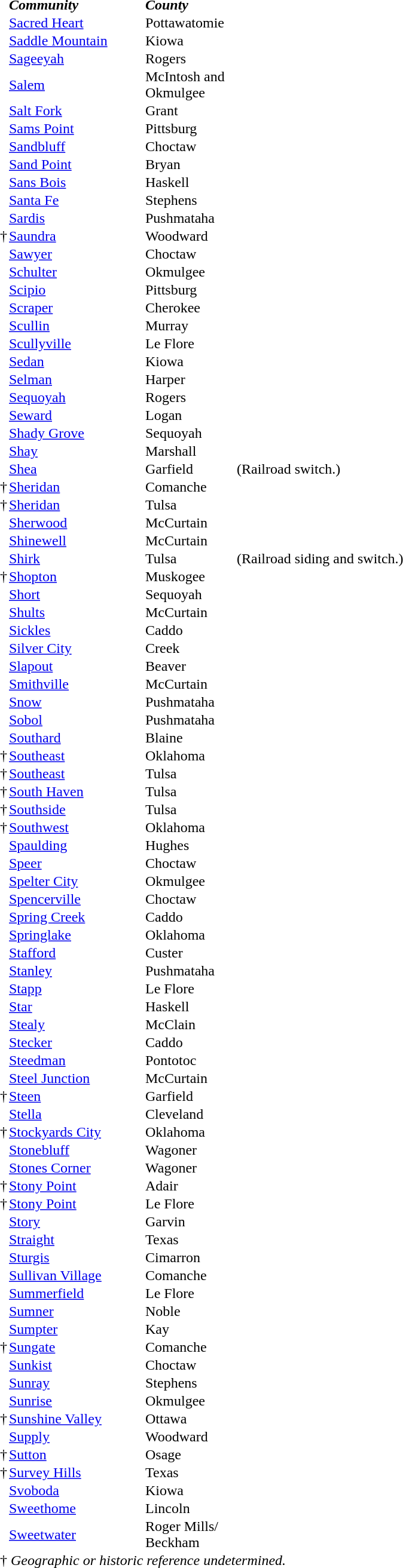<table border="0" cellpadding="0">
<tr>
<td></td>
<td width="150px"><strong><em>Community</em></strong></td>
<td width="100px"><strong><em>County</em></strong></td>
<td width="300px"></td>
</tr>
<tr>
<td></td>
<td><a href='#'>Sacred Heart</a></td>
<td>Pottawatomie</td>
<td></td>
</tr>
<tr>
<td></td>
<td><a href='#'>Saddle Mountain</a></td>
<td>Kiowa</td>
<td></td>
</tr>
<tr>
<td></td>
<td><a href='#'>Sageeyah</a></td>
<td>Rogers</td>
<td></td>
</tr>
<tr>
<td></td>
<td><a href='#'>Salem</a></td>
<td>McIntosh and Okmulgee</td>
<td></td>
</tr>
<tr>
<td></td>
<td><a href='#'>Salt Fork</a></td>
<td>Grant</td>
<td></td>
</tr>
<tr>
<td></td>
<td><a href='#'>Sams Point</a></td>
<td>Pittsburg</td>
<td></td>
</tr>
<tr>
<td></td>
<td><a href='#'>Sandbluff</a></td>
<td>Choctaw</td>
<td></td>
</tr>
<tr>
<td></td>
<td><a href='#'>Sand Point</a></td>
<td>Bryan</td>
<td></td>
</tr>
<tr>
<td></td>
<td><a href='#'>Sans Bois</a></td>
<td>Haskell</td>
<td></td>
</tr>
<tr>
<td></td>
<td><a href='#'>Santa Fe</a></td>
<td>Stephens</td>
<td></td>
</tr>
<tr>
<td></td>
<td><a href='#'>Sardis</a></td>
<td>Pushmataha</td>
<td></td>
</tr>
<tr>
<td>†</td>
<td><a href='#'>Saundra</a></td>
<td>Woodward</td>
<td></td>
</tr>
<tr>
<td></td>
<td><a href='#'>Sawyer</a></td>
<td>Choctaw</td>
<td></td>
</tr>
<tr>
<td></td>
<td><a href='#'>Schulter</a></td>
<td>Okmulgee</td>
<td></td>
</tr>
<tr>
<td></td>
<td><a href='#'>Scipio</a></td>
<td>Pittsburg</td>
<td></td>
</tr>
<tr>
<td></td>
<td><a href='#'>Scraper</a></td>
<td>Cherokee</td>
<td></td>
</tr>
<tr>
<td></td>
<td><a href='#'>Scullin</a></td>
<td>Murray</td>
<td></td>
</tr>
<tr>
<td></td>
<td><a href='#'>Scullyville</a></td>
<td>Le Flore</td>
<td></td>
</tr>
<tr>
<td></td>
<td><a href='#'>Sedan</a></td>
<td>Kiowa</td>
<td></td>
</tr>
<tr>
<td></td>
<td><a href='#'>Selman</a></td>
<td>Harper</td>
<td></td>
</tr>
<tr>
<td></td>
<td><a href='#'>Sequoyah</a></td>
<td>Rogers</td>
<td></td>
</tr>
<tr>
<td></td>
<td><a href='#'>Seward</a></td>
<td>Logan</td>
<td></td>
</tr>
<tr>
<td></td>
<td><a href='#'>Shady Grove</a></td>
<td>Sequoyah</td>
<td></td>
</tr>
<tr>
<td></td>
<td><a href='#'>Shay</a></td>
<td>Marshall</td>
<td></td>
</tr>
<tr>
<td></td>
<td><a href='#'>Shea</a></td>
<td>Garfield</td>
<td>(Railroad switch.)</td>
</tr>
<tr>
<td>†</td>
<td><a href='#'>Sheridan</a></td>
<td>Comanche</td>
<td></td>
</tr>
<tr>
<td>†</td>
<td><a href='#'>Sheridan</a></td>
<td>Tulsa</td>
<td></td>
</tr>
<tr>
<td></td>
<td><a href='#'>Sherwood</a></td>
<td>McCurtain</td>
<td></td>
</tr>
<tr>
<td></td>
<td><a href='#'>Shinewell</a></td>
<td>McCurtain</td>
<td></td>
</tr>
<tr>
<td></td>
<td><a href='#'>Shirk</a></td>
<td>Tulsa</td>
<td>(Railroad siding and switch.)</td>
</tr>
<tr>
<td>†</td>
<td><a href='#'>Shopton</a></td>
<td>Muskogee</td>
<td></td>
</tr>
<tr>
<td></td>
<td><a href='#'>Short</a></td>
<td>Sequoyah</td>
<td></td>
</tr>
<tr>
<td></td>
<td><a href='#'>Shults</a></td>
<td>McCurtain</td>
<td></td>
</tr>
<tr>
<td></td>
<td><a href='#'>Sickles</a></td>
<td>Caddo</td>
<td></td>
</tr>
<tr>
<td></td>
<td><a href='#'>Silver City</a></td>
<td>Creek</td>
<td></td>
</tr>
<tr>
<td></td>
<td><a href='#'>Slapout</a></td>
<td>Beaver</td>
<td></td>
</tr>
<tr>
<td></td>
<td><a href='#'>Smithville</a></td>
<td>McCurtain</td>
<td></td>
</tr>
<tr>
<td></td>
<td><a href='#'>Snow</a></td>
<td>Pushmataha</td>
<td></td>
</tr>
<tr>
<td></td>
<td><a href='#'>Sobol</a></td>
<td>Pushmataha</td>
<td></td>
</tr>
<tr>
<td></td>
<td><a href='#'>Southard</a></td>
<td>Blaine</td>
<td></td>
</tr>
<tr>
<td>†</td>
<td><a href='#'>Southeast</a></td>
<td>Oklahoma</td>
<td></td>
</tr>
<tr>
<td>†</td>
<td><a href='#'>Southeast</a></td>
<td>Tulsa</td>
<td></td>
</tr>
<tr>
<td>†</td>
<td><a href='#'>South Haven</a></td>
<td>Tulsa</td>
<td></td>
</tr>
<tr>
<td>†</td>
<td><a href='#'>Southside</a></td>
<td>Tulsa</td>
<td></td>
</tr>
<tr>
<td>†</td>
<td><a href='#'>Southwest</a></td>
<td>Oklahoma</td>
<td></td>
</tr>
<tr>
<td></td>
<td><a href='#'>Spaulding</a></td>
<td>Hughes</td>
<td></td>
</tr>
<tr>
<td></td>
<td><a href='#'>Speer</a></td>
<td>Choctaw</td>
<td></td>
</tr>
<tr>
<td></td>
<td><a href='#'>Spelter City</a></td>
<td>Okmulgee</td>
<td></td>
</tr>
<tr>
<td></td>
<td><a href='#'>Spencerville</a></td>
<td>Choctaw</td>
<td></td>
</tr>
<tr>
<td></td>
<td><a href='#'>Spring Creek</a></td>
<td>Caddo</td>
<td></td>
</tr>
<tr>
<td></td>
<td><a href='#'>Springlake</a></td>
<td>Oklahoma</td>
<td></td>
</tr>
<tr>
<td></td>
<td><a href='#'>Stafford</a></td>
<td>Custer</td>
<td></td>
</tr>
<tr>
<td></td>
<td><a href='#'>Stanley</a></td>
<td>Pushmataha</td>
<td></td>
</tr>
<tr>
<td></td>
<td><a href='#'>Stapp</a></td>
<td>Le Flore</td>
<td></td>
</tr>
<tr>
<td></td>
<td><a href='#'>Star</a></td>
<td>Haskell</td>
<td></td>
</tr>
<tr>
<td></td>
<td><a href='#'>Stealy</a></td>
<td>McClain</td>
<td></td>
</tr>
<tr>
<td></td>
<td><a href='#'>Stecker</a></td>
<td>Caddo</td>
<td></td>
</tr>
<tr>
<td></td>
<td><a href='#'>Steedman</a></td>
<td>Pontotoc</td>
<td></td>
</tr>
<tr>
<td></td>
<td><a href='#'>Steel Junction</a></td>
<td>McCurtain</td>
<td></td>
</tr>
<tr>
<td>†</td>
<td><a href='#'>Steen</a></td>
<td>Garfield</td>
<td></td>
</tr>
<tr>
<td></td>
<td><a href='#'>Stella</a></td>
<td>Cleveland</td>
<td></td>
</tr>
<tr>
<td>†</td>
<td><a href='#'>Stockyards City</a></td>
<td>Oklahoma</td>
<td></td>
</tr>
<tr>
<td></td>
<td><a href='#'>Stonebluff</a></td>
<td>Wagoner</td>
<td></td>
</tr>
<tr>
<td></td>
<td><a href='#'>Stones Corner</a></td>
<td>Wagoner</td>
<td></td>
</tr>
<tr>
<td>†</td>
<td><a href='#'>Stony Point</a></td>
<td>Adair</td>
<td></td>
</tr>
<tr>
<td>†</td>
<td><a href='#'>Stony Point</a></td>
<td>Le Flore</td>
<td></td>
</tr>
<tr>
<td></td>
<td><a href='#'>Story</a></td>
<td>Garvin</td>
<td></td>
</tr>
<tr>
<td></td>
<td><a href='#'>Straight</a></td>
<td>Texas</td>
<td></td>
</tr>
<tr>
<td></td>
<td><a href='#'>Sturgis</a></td>
<td>Cimarron</td>
<td></td>
</tr>
<tr>
<td></td>
<td><a href='#'>Sullivan Village</a></td>
<td>Comanche</td>
<td></td>
</tr>
<tr>
<td></td>
<td><a href='#'>Summerfield</a></td>
<td>Le Flore</td>
<td></td>
</tr>
<tr>
<td></td>
<td><a href='#'>Sumner</a></td>
<td>Noble</td>
<td></td>
</tr>
<tr>
<td></td>
<td><a href='#'>Sumpter</a></td>
<td>Kay</td>
<td></td>
</tr>
<tr>
<td>†</td>
<td><a href='#'>Sungate</a></td>
<td>Comanche</td>
<td></td>
</tr>
<tr>
<td></td>
<td><a href='#'>Sunkist</a></td>
<td>Choctaw</td>
<td></td>
</tr>
<tr>
<td></td>
<td><a href='#'>Sunray</a></td>
<td>Stephens</td>
<td></td>
</tr>
<tr>
<td></td>
<td><a href='#'>Sunrise</a></td>
<td>Okmulgee</td>
<td></td>
</tr>
<tr>
<td>†</td>
<td><a href='#'>Sunshine Valley</a></td>
<td>Ottawa</td>
<td></td>
</tr>
<tr>
<td></td>
<td><a href='#'>Supply</a></td>
<td>Woodward</td>
<td></td>
</tr>
<tr>
<td>†</td>
<td><a href='#'>Sutton</a></td>
<td>Osage</td>
<td></td>
</tr>
<tr>
<td>†</td>
<td><a href='#'>Survey Hills</a></td>
<td>Texas</td>
<td></td>
</tr>
<tr>
<td></td>
<td><a href='#'>Svoboda</a></td>
<td>Kiowa</td>
<td></td>
</tr>
<tr>
<td></td>
<td><a href='#'>Sweethome</a></td>
<td>Lincoln</td>
<td></td>
</tr>
<tr>
<td></td>
<td><a href='#'>Sweetwater</a></td>
<td>Roger Mills/ Beckham</td>
<td></td>
</tr>
<tr>
<td colspan="4">† <em>Geographic or historic reference undetermined.</em></td>
</tr>
</table>
